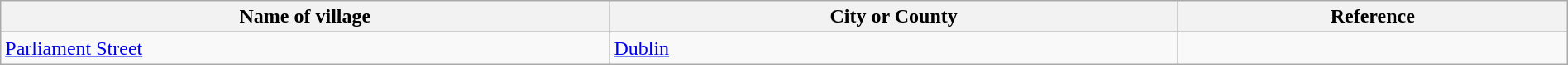<table class="wikitable" style="width: 100%">
<tr>
<th>Name of village</th>
<th>City or County</th>
<th>Reference</th>
</tr>
<tr>
<td><a href='#'>Parliament Street</a></td>
<td><a href='#'>Dublin</a></td>
<td></td>
</tr>
</table>
